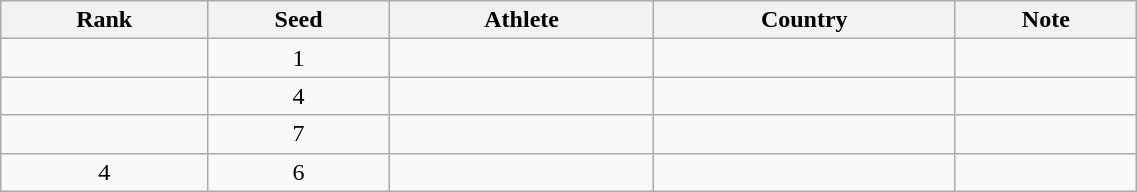<table class="wikitable sortable" style="text-align:center" width=60%>
<tr>
<th>Rank</th>
<th>Seed</th>
<th>Athlete</th>
<th>Country</th>
<th>Note</th>
</tr>
<tr>
<td></td>
<td>1</td>
<td align=left></td>
<td align=left></td>
<td></td>
</tr>
<tr>
<td></td>
<td>4</td>
<td align=left></td>
<td align=left></td>
<td></td>
</tr>
<tr>
<td></td>
<td>7</td>
<td align=left></td>
<td align=left></td>
<td></td>
</tr>
<tr>
<td>4</td>
<td>6</td>
<td align=left></td>
<td align=left></td>
<td></td>
</tr>
</table>
